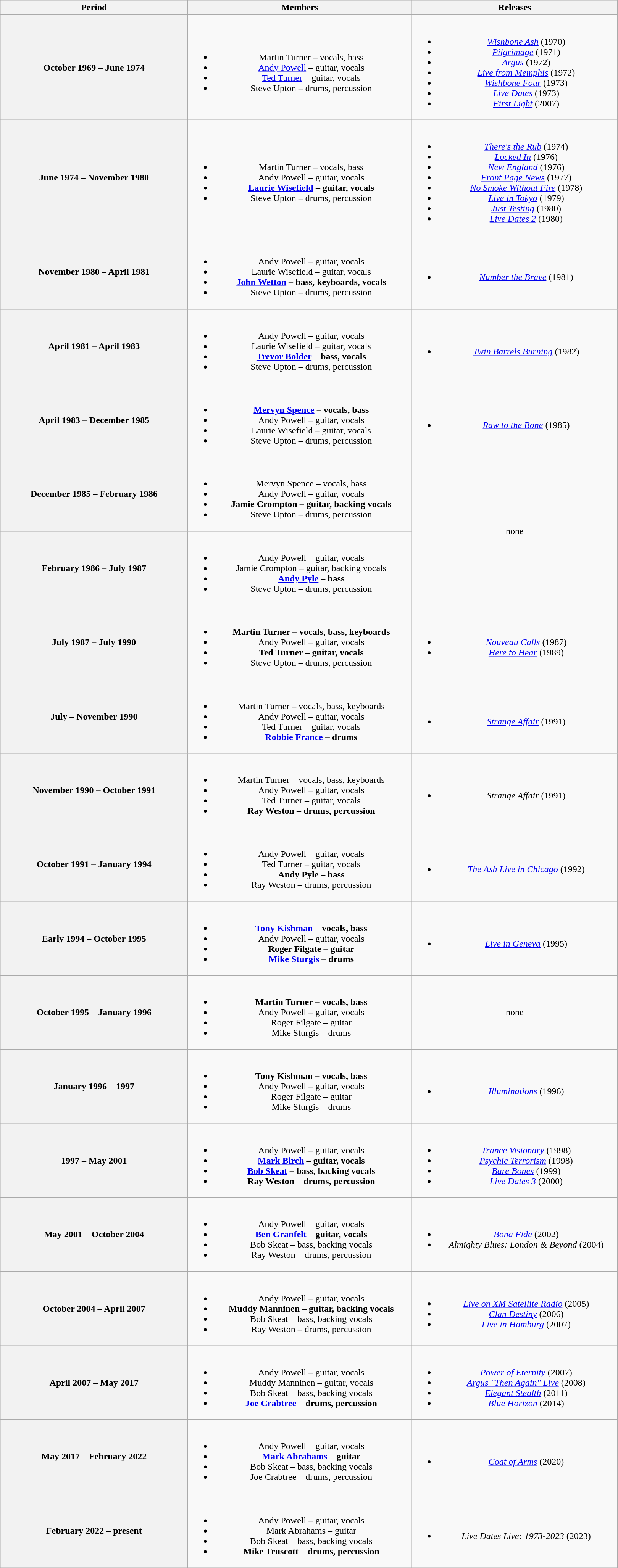<table class="wikitable plainrowheaders" style="text-align:center;">
<tr>
<th scope="col" style="width:20em;">Period</th>
<th scope="col" style="width:24em;">Members</th>
<th scope="col" style="width:22em;">Releases</th>
</tr>
<tr>
<th scope="col">October 1969 – June 1974</th>
<td><br><ul><li>Martin Turner – vocals, bass</li><li><a href='#'>Andy Powell</a> – guitar, vocals</li><li><a href='#'>Ted Turner</a> – guitar, vocals</li><li>Steve Upton – drums, percussion</li></ul></td>
<td><br><ul><li><em><a href='#'>Wishbone Ash</a></em> (1970)</li><li><em><a href='#'>Pilgrimage</a></em> (1971)</li><li><em><a href='#'>Argus</a></em> (1972)</li><li><em><a href='#'>Live from Memphis</a></em> (1972)</li><li><em><a href='#'>Wishbone Four</a></em> (1973)</li><li><em><a href='#'>Live Dates</a></em> (1973)</li><li><em><a href='#'>First Light</a></em> (2007)</li></ul></td>
</tr>
<tr>
<th scope="col">June 1974 – November 1980</th>
<td><br><ul><li>Martin Turner – vocals, bass</li><li>Andy Powell – guitar, vocals</li><li><strong><a href='#'>Laurie Wisefield</a> – guitar, vocals</strong></li><li>Steve Upton – drums, percussion</li></ul></td>
<td><br><ul><li><em><a href='#'>There's the Rub</a></em> (1974)</li><li><em><a href='#'>Locked In</a></em> (1976)</li><li><em><a href='#'>New England</a></em> (1976)</li><li><em><a href='#'>Front Page News</a></em> (1977)</li><li><em><a href='#'>No Smoke Without Fire</a></em> (1978)</li><li><em><a href='#'>Live in Tokyo</a></em> (1979)</li><li><em><a href='#'>Just Testing</a></em> (1980)</li><li><em><a href='#'>Live Dates 2</a></em> (1980)</li></ul></td>
</tr>
<tr>
<th scope="col">November 1980 – April 1981</th>
<td><br><ul><li>Andy Powell – guitar, vocals</li><li>Laurie Wisefield – guitar, vocals</li><li><strong><a href='#'>John Wetton</a> – bass, keyboards, vocals</strong></li><li>Steve Upton – drums, percussion</li></ul></td>
<td><br><ul><li><em><a href='#'>Number the Brave</a></em> (1981)</li></ul></td>
</tr>
<tr>
<th scope="col">April 1981 – April 1983</th>
<td><br><ul><li>Andy Powell – guitar, vocals</li><li>Laurie Wisefield – guitar, vocals</li><li><strong><a href='#'>Trevor Bolder</a> – bass, vocals</strong></li><li>Steve Upton – drums, percussion</li></ul></td>
<td><br><ul><li><em><a href='#'>Twin Barrels Burning</a></em> (1982)</li></ul></td>
</tr>
<tr>
<th scope="col">April 1983 – December 1985</th>
<td><br><ul><li><strong><a href='#'>Mervyn Spence</a> – vocals, bass</strong></li><li>Andy Powell – guitar, vocals</li><li>Laurie Wisefield – guitar, vocals</li><li>Steve Upton – drums, percussion</li></ul></td>
<td><br><ul><li><em><a href='#'>Raw to the Bone</a></em> (1985)</li></ul></td>
</tr>
<tr>
<th scope="col">December 1985 – February 1986</th>
<td><br><ul><li>Mervyn Spence – vocals, bass</li><li>Andy Powell – guitar, vocals</li><li><strong>Jamie Crompton – guitar, backing vocals</strong></li><li>Steve Upton – drums, percussion</li></ul></td>
<td rowspan="2">none</td>
</tr>
<tr>
<th scope="col">February 1986 – July 1987</th>
<td><br><ul><li>Andy Powell – guitar, vocals</li><li>Jamie Crompton – guitar, backing vocals</li><li><strong><a href='#'>Andy Pyle</a> – bass</strong></li><li>Steve Upton – drums, percussion</li></ul></td>
</tr>
<tr>
<th scope="col">July 1987 – July 1990</th>
<td><br><ul><li><strong>Martin Turner – vocals, bass, keyboards</strong></li><li>Andy Powell – guitar, vocals</li><li><strong>Ted Turner – guitar, vocals</strong></li><li>Steve Upton – drums, percussion</li></ul></td>
<td><br><ul><li><em><a href='#'>Nouveau Calls</a></em> (1987)</li><li><em><a href='#'>Here to Hear</a></em> (1989)</li></ul></td>
</tr>
<tr>
<th scope="col">July – November 1990</th>
<td><br><ul><li>Martin Turner – vocals, bass, keyboards</li><li>Andy Powell – guitar, vocals</li><li>Ted Turner – guitar, vocals</li><li><strong><a href='#'>Robbie France</a> – drums</strong></li></ul></td>
<td><br><ul><li><em><a href='#'>Strange Affair</a></em> (1991) </li></ul></td>
</tr>
<tr>
<th scope="col">November 1990 – October 1991</th>
<td><br><ul><li>Martin Turner – vocals, bass, keyboards</li><li>Andy Powell – guitar, vocals</li><li>Ted Turner – guitar, vocals</li><li><strong>Ray Weston – drums, percussion</strong></li></ul></td>
<td><br><ul><li><em>Strange Affair</em> (1991)</li></ul></td>
</tr>
<tr>
<th scope="col">October 1991 – January 1994</th>
<td><br><ul><li>Andy Powell – guitar, vocals</li><li>Ted Turner – guitar, vocals</li><li><strong>Andy Pyle – bass</strong></li><li>Ray Weston – drums, percussion</li></ul></td>
<td><br><ul><li><em><a href='#'>The Ash Live in Chicago</a></em> (1992)</li></ul></td>
</tr>
<tr>
<th scope="col">Early 1994 – October 1995</th>
<td><br><ul><li><strong><a href='#'>Tony Kishman</a> – vocals, bass</strong></li><li>Andy Powell – guitar, vocals</li><li><strong>Roger Filgate – guitar</strong></li><li><strong><a href='#'>Mike Sturgis</a> – drums</strong></li></ul></td>
<td><br><ul><li><em><a href='#'>Live in Geneva</a></em> (1995)</li></ul></td>
</tr>
<tr>
<th scope="col">October 1995 – January 1996</th>
<td><br><ul><li><strong>Martin Turner – vocals, bass</strong></li><li>Andy Powell – guitar, vocals</li><li>Roger Filgate – guitar</li><li>Mike Sturgis – drums</li></ul></td>
<td>none</td>
</tr>
<tr>
<th scope="col">January 1996 – 1997</th>
<td><br><ul><li><strong>Tony Kishman – vocals, bass</strong></li><li>Andy Powell – guitar, vocals</li><li>Roger Filgate – guitar</li><li>Mike Sturgis – drums</li></ul></td>
<td><br><ul><li><em><a href='#'>Illuminations</a></em> (1996)</li></ul></td>
</tr>
<tr>
<th scope="col">1997 – May 2001</th>
<td><br><ul><li>Andy Powell – guitar, vocals</li><li><strong><a href='#'>Mark Birch</a> – guitar, vocals</strong></li><li><strong><a href='#'>Bob Skeat</a> – bass, backing vocals</strong></li><li><strong>Ray Weston – drums, percussion</strong></li></ul></td>
<td><br><ul><li><em><a href='#'>Trance Visionary</a></em> (1998)</li><li><em><a href='#'>Psychic Terrorism</a></em> (1998)</li><li><em><a href='#'>Bare Bones</a></em> (1999)</li><li><em><a href='#'>Live Dates 3</a></em> (2000)</li></ul></td>
</tr>
<tr>
<th scope="col">May 2001 – October 2004</th>
<td><br><ul><li>Andy Powell – guitar, vocals</li><li><strong><a href='#'>Ben Granfelt</a> – guitar, vocals</strong></li><li>Bob Skeat – bass, backing vocals</li><li>Ray Weston – drums, percussion</li></ul></td>
<td><br><ul><li><em><a href='#'>Bona Fide</a></em> (2002)</li><li><em>Almighty Blues: London & Beyond</em> (2004)</li></ul></td>
</tr>
<tr>
<th scope="col">October 2004 – April 2007</th>
<td><br><ul><li>Andy Powell – guitar, vocals</li><li><strong>Muddy Manninen – guitar, backing vocals</strong></li><li>Bob Skeat – bass, backing vocals</li><li>Ray Weston – drums, percussion</li></ul></td>
<td><br><ul><li><em><a href='#'>Live on XM Satellite Radio</a></em> (2005)</li><li><em><a href='#'>Clan Destiny</a></em> (2006)</li><li><em><a href='#'>Live in Hamburg</a></em> (2007)</li></ul></td>
</tr>
<tr>
<th scope="col">April 2007 – May 2017</th>
<td><br><ul><li>Andy Powell – guitar, vocals</li><li>Muddy Manninen – guitar, vocals</li><li>Bob Skeat – bass, backing vocals</li><li><strong><a href='#'>Joe Crabtree</a> – drums, percussion</strong></li></ul></td>
<td><br><ul><li><em><a href='#'>Power of Eternity</a></em> (2007)</li><li><em><a href='#'>Argus "Then Again" Live</a></em> (2008)</li><li><em><a href='#'>Elegant Stealth</a></em> (2011)</li><li><em><a href='#'>Blue Horizon</a></em> (2014)</li></ul></td>
</tr>
<tr>
<th scope="col">May 2017 – February 2022</th>
<td><br><ul><li>Andy Powell – guitar, vocals</li><li><strong><a href='#'>Mark Abrahams</a> – guitar</strong></li><li>Bob Skeat – bass, backing vocals</li><li>Joe Crabtree – drums, percussion</li></ul></td>
<td><br><ul><li><em><a href='#'>Coat of Arms</a></em> (2020)</li></ul></td>
</tr>
<tr>
<th scope="col">February 2022 – present</th>
<td><br><ul><li>Andy Powell – guitar, vocals</li><li>Mark Abrahams – guitar</li><li>Bob Skeat – bass, backing vocals</li><li><strong>Mike Truscott – drums, percussion</strong></li></ul></td>
<td><br><ul><li><em>Live Dates Live: 1973-2023</em> (2023)</li></ul></td>
</tr>
</table>
